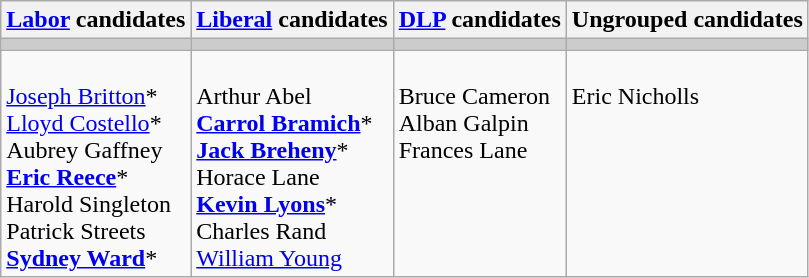<table class="wikitable">
<tr>
<th><a href='#'>Labor</a> candidates</th>
<th><a href='#'>Liberal</a> candidates</th>
<th><a href='#'>DLP</a> candidates</th>
<th>Ungrouped candidates</th>
</tr>
<tr bgcolor="#cccccc">
<td></td>
<td></td>
<td></td>
<td></td>
</tr>
<tr>
<td><br><a href='#'>Joseph Britton</a>*<br>
<a href='#'>Lloyd Costello</a>*<br>
Aubrey Gaffney<br>
<strong><a href='#'>Eric Reece</a></strong>*<br>
Harold Singleton<br>
Patrick Streets<br>
<strong><a href='#'>Sydney Ward</a></strong>*</td>
<td><br>Arthur Abel<br>
<strong><a href='#'>Carrol Bramich</a></strong>*<br>
<strong><a href='#'>Jack Breheny</a></strong>*<br>
Horace Lane<br>
<strong><a href='#'>Kevin Lyons</a></strong>*<br>
Charles Rand<br>
<a href='#'>William Young</a></td>
<td valign=top><br>Bruce Cameron<br>
Alban Galpin<br>
Frances Lane</td>
<td valign=top><br>Eric Nicholls</td>
</tr>
</table>
